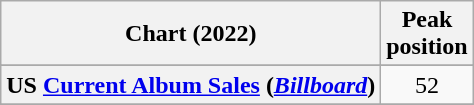<table class="wikitable sortable plainrowheaders" style="text-align:center">
<tr>
<th scope="col">Chart (2022)</th>
<th scope="col">Peak<br>position</th>
</tr>
<tr>
</tr>
<tr>
<th scope="row">US <a href='#'>Current Album Sales</a> (<em><a href='#'>Billboard</a></em>)</th>
<td>52</td>
</tr>
<tr>
</tr>
</table>
